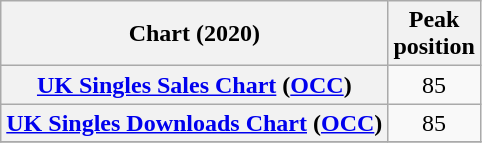<table class="wikitable sortable plainrowheaders" style="text-align:center">
<tr>
<th scope="col">Chart (2020)</th>
<th scope="col">Peak<br> position</th>
</tr>
<tr>
<th scope="row"><a href='#'>UK Singles Sales Chart</a> (<a href='#'>OCC</a>)</th>
<td>85</td>
</tr>
<tr>
<th scope="row"><a href='#'>UK Singles Downloads Chart</a> (<a href='#'>OCC</a>)</th>
<td>85</td>
</tr>
<tr>
</tr>
</table>
